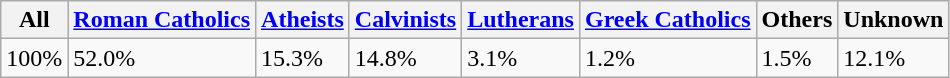<table class="wikitable">
<tr>
<th>All</th>
<th><a href='#'>Roman Catholics</a></th>
<th><a href='#'>Atheists</a></th>
<th><a href='#'>Calvinists</a></th>
<th><a href='#'>Lutherans</a></th>
<th><a href='#'>Greek Catholics</a></th>
<th>Others</th>
<th>Unknown</th>
</tr>
<tr>
<td>100%</td>
<td>52.0%</td>
<td>15.3%</td>
<td>14.8%</td>
<td>3.1%</td>
<td>1.2%</td>
<td>1.5%</td>
<td>12.1%</td>
</tr>
</table>
